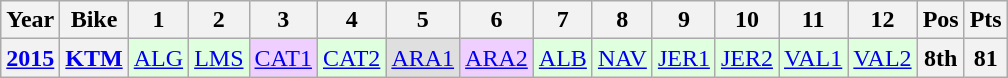<table class="wikitable" style="text-align:center">
<tr>
<th>Year</th>
<th>Bike</th>
<th>1</th>
<th>2</th>
<th>3</th>
<th>4</th>
<th>5</th>
<th>6</th>
<th>7</th>
<th>8</th>
<th>9</th>
<th>10</th>
<th>11</th>
<th>12</th>
<th>Pos</th>
<th>Pts</th>
</tr>
<tr>
<th><a href='#'>2015</a></th>
<th><a href='#'>KTM</a></th>
<td style="background:#dfffdf;"><a href='#'>ALG</a><br></td>
<td style="background:#dfffdf;"><a href='#'>LMS</a><br></td>
<td style="background:#efcfff;"><a href='#'>CAT1</a><br></td>
<td style="background:#dfffdf;"><a href='#'>CAT2</a><br></td>
<td style="background:#dfdfdf;"><a href='#'>ARA1</a><br></td>
<td style="background:#efcfff;"><a href='#'>ARA2</a><br></td>
<td style="background:#dfffdf;"><a href='#'>ALB</a><br></td>
<td style="background:#dfffdf;"><a href='#'>NAV</a><br></td>
<td style="background:#dfffdf;"><a href='#'>JER1</a><br></td>
<td style="background:#dfffdf;"><a href='#'>JER2</a><br></td>
<td style="background:#dfffdf;"><a href='#'>VAL1</a><br></td>
<td style="background:#dfffdf;"><a href='#'>VAL2</a><br></td>
<th>8th</th>
<th>81</th>
</tr>
</table>
